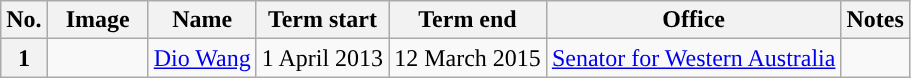<table class="wikitable" style="text-align:center">
<tr>
<th>No.</th>
<th width=60>Image</th>
<th>Name</th>
<th>Term start</th>
<th>Term end</th>
<th>Office</th>
<th>Notes</th>
</tr>
<tr>
<th style="background:">1</th>
<td></td>
<td><a href='#'>Dio Wang</a> <br> </td>
<td>1 April 2013</td>
<td>12 March 2015</td>
<td><a href='#'>Senator for Western Australia</a><br> </td>
<td></td>
</tr>
</table>
